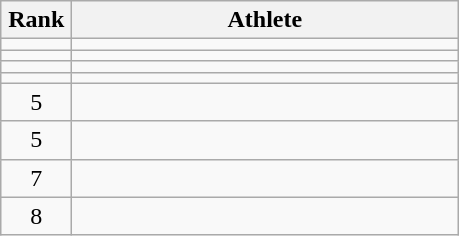<table class="wikitable" style="text-align: center;">
<tr>
<th width=40>Rank</th>
<th width=250>Athlete</th>
</tr>
<tr>
<td></td>
<td align="left"></td>
</tr>
<tr>
<td></td>
<td align="left"></td>
</tr>
<tr>
<td></td>
<td align="left"></td>
</tr>
<tr>
<td></td>
<td align="left"></td>
</tr>
<tr>
<td>5</td>
<td align="left"></td>
</tr>
<tr>
<td>5</td>
<td align="left"></td>
</tr>
<tr>
<td>7</td>
<td align="left"></td>
</tr>
<tr>
<td>8</td>
<td align="left"></td>
</tr>
</table>
